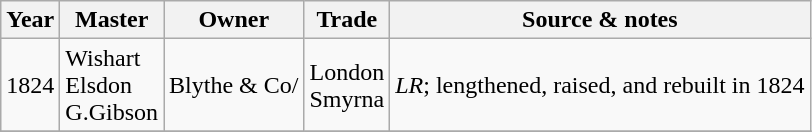<table class=" wikitable">
<tr>
<th>Year</th>
<th>Master</th>
<th>Owner</th>
<th>Trade</th>
<th>Source & notes</th>
</tr>
<tr>
<td>1824</td>
<td>Wishart<br>Elsdon<br>G.Gibson</td>
<td>Blythe & Co/</td>
<td>London<br>Smyrna</td>
<td><em>LR</em>; lengthened, raised, and rebuilt in 1824</td>
</tr>
<tr>
</tr>
</table>
